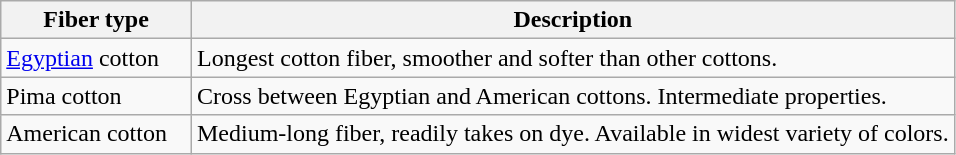<table class=wikitable>
<tr>
<th width="20%">Fiber type</th>
<th width="80%">Description</th>
</tr>
<tr valign="top">
<td><a href='#'>Egyptian</a> cotton</td>
<td>Longest cotton fiber, smoother and softer than other cottons.</td>
</tr>
<tr valign="top">
<td>Pima cotton</td>
<td>Cross between Egyptian and American cottons.  Intermediate properties.</td>
</tr>
<tr valign="top">
<td>American cotton</td>
<td>Medium-long fiber, readily takes on dye.  Available in widest variety of colors.</td>
</tr>
</table>
